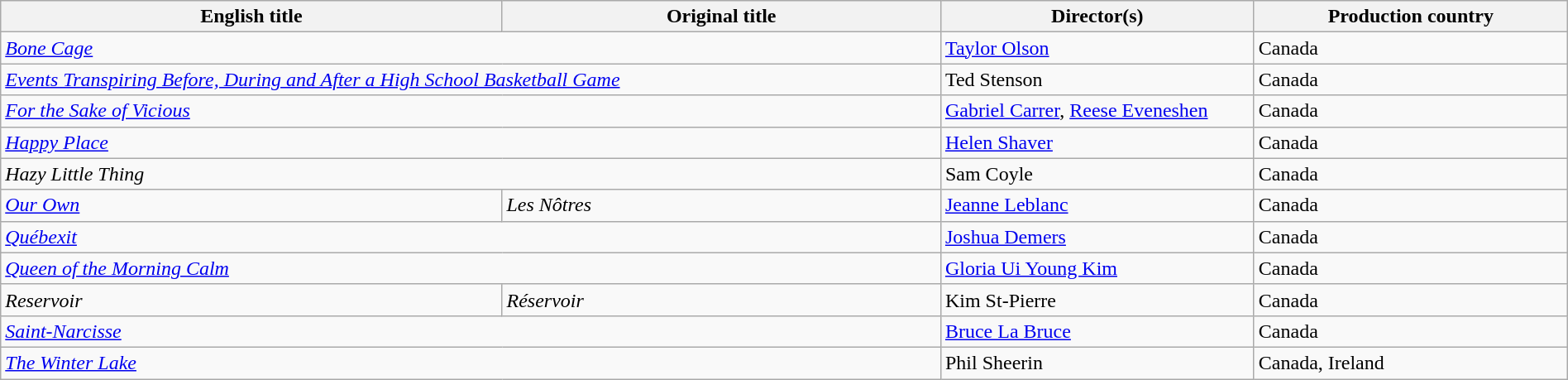<table class="wikitable" width=100%>
<tr>
<th scope="col" width="32%">English title</th>
<th scope="col" width="28%">Original title</th>
<th scope="col" width="20%">Director(s)</th>
<th scope="col" width="20%">Production country</th>
</tr>
<tr>
<td colspan=2><em><a href='#'>Bone Cage</a></em></td>
<td><a href='#'>Taylor Olson</a></td>
<td>Canada</td>
</tr>
<tr>
<td colspan=2><em><a href='#'>Events Transpiring Before, During and After a High School Basketball Game</a></em></td>
<td>Ted Stenson</td>
<td>Canada</td>
</tr>
<tr>
<td colspan=2><em><a href='#'>For the Sake of Vicious</a></em></td>
<td><a href='#'>Gabriel Carrer</a>, <a href='#'>Reese Eveneshen</a></td>
<td>Canada</td>
</tr>
<tr>
<td colspan=2><em><a href='#'>Happy Place</a></em></td>
<td><a href='#'>Helen Shaver</a></td>
<td>Canada</td>
</tr>
<tr>
<td colspan=2><em>Hazy Little Thing</em></td>
<td>Sam Coyle</td>
<td>Canada</td>
</tr>
<tr>
<td><em><a href='#'>Our Own</a></em></td>
<td><em>Les Nôtres</em></td>
<td><a href='#'>Jeanne Leblanc</a></td>
<td>Canada</td>
</tr>
<tr>
<td colspan=2><em><a href='#'>Québexit</a></em></td>
<td><a href='#'>Joshua Demers</a></td>
<td>Canada</td>
</tr>
<tr>
<td colspan=2><em><a href='#'>Queen of the Morning Calm</a></em></td>
<td><a href='#'>Gloria Ui Young Kim</a></td>
<td>Canada</td>
</tr>
<tr>
<td><em>Reservoir</em></td>
<td><em>Réservoir</em></td>
<td>Kim St-Pierre</td>
<td>Canada</td>
</tr>
<tr>
<td colspan=2><em><a href='#'>Saint-Narcisse</a></em></td>
<td><a href='#'>Bruce La Bruce</a></td>
<td>Canada</td>
</tr>
<tr>
<td colspan=2><em><a href='#'>The Winter Lake</a></em></td>
<td>Phil Sheerin</td>
<td>Canada, Ireland</td>
</tr>
</table>
